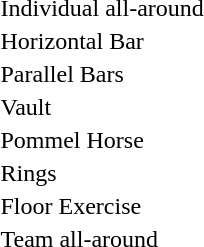<table>
<tr>
<td>Individual all-around</td>
<td></td>
<td></td>
<td></td>
</tr>
<tr>
<td>Horizontal Bar</td>
<td></td>
<td></td>
<td></td>
</tr>
<tr>
<td>Parallel Bars</td>
<td> <br></td>
<td></td>
<td></td>
</tr>
<tr>
<td>Vault</td>
<td></td>
<td></td>
<td></td>
</tr>
<tr>
<td>Pommel Horse</td>
<td></td>
<td></td>
<td></td>
</tr>
<tr>
<td>Rings</td>
<td></td>
<td></td>
<td></td>
</tr>
<tr>
<td>Floor Exercise</td>
<td></td>
<td></td>
<td></td>
</tr>
<tr>
<td>Team all-around</td>
<td></td>
<td></td>
<td></td>
</tr>
</table>
